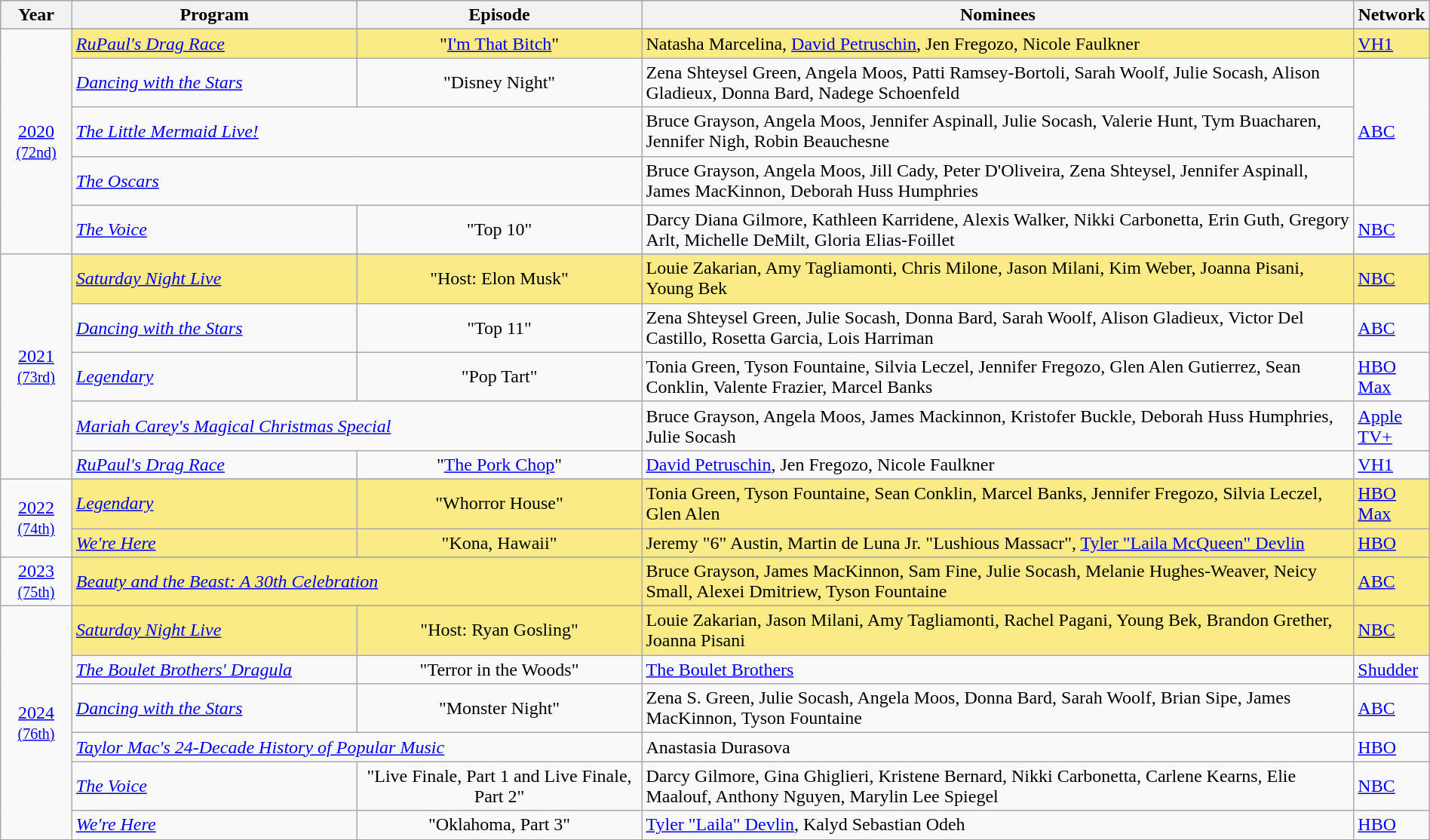<table class="wikitable" style="width:100%">
<tr bgcolor="#bebebe">
<th width="5%">Year</th>
<th width="20%">Program</th>
<th width="20%">Episode</th>
<th width="50%">Nominees</th>
<th width="5%">Network</th>
</tr>
<tr>
<td rowspan=6 style="text-align:center"><a href='#'>2020</a><br><small><a href='#'>(72nd)</a></small><br></td>
</tr>
<tr style="background:#FAEB86">
<td><em><a href='#'>RuPaul's Drag Race</a></em></td>
<td align=center>"<a href='#'>I'm That Bitch</a>"</td>
<td>Natasha Marcelina, <a href='#'>David Petruschin</a>, Jen Fregozo, Nicole Faulkner</td>
<td><a href='#'>VH1</a></td>
</tr>
<tr>
<td><em><a href='#'>Dancing with the Stars</a></em></td>
<td align=center>"Disney Night"</td>
<td>Zena Shteysel Green, Angela Moos, Patti Ramsey-Bortoli, Sarah Woolf, Julie Socash, Alison Gladieux, Donna Bard, Nadege Schoenfeld</td>
<td rowspan=3><a href='#'>ABC</a></td>
</tr>
<tr>
<td colspan=2><em><a href='#'>The Little Mermaid Live!</a></em></td>
<td>Bruce Grayson, Angela Moos, Jennifer Aspinall, Julie Socash, Valerie Hunt, Tym Buacharen, Jennifer Nigh, Robin Beauchesne</td>
</tr>
<tr>
<td colspan=2><em><a href='#'>The Oscars</a></em></td>
<td>Bruce Grayson, Angela Moos, Jill Cady, Peter D'Oliveira, Zena Shteysel, Jennifer Aspinall, James MacKinnon, Deborah Huss Humphries</td>
</tr>
<tr>
<td><em><a href='#'>The Voice</a></em></td>
<td align=center>"Top 10"</td>
<td>Darcy Diana Gilmore, Kathleen Karridene, Alexis Walker, Nikki Carbonetta, Erin Guth, Gregory Arlt, Michelle DeMilt, Gloria Elias-Foillet</td>
<td><a href='#'>NBC</a></td>
</tr>
<tr>
<td rowspan=6 style="text-align:center"><a href='#'>2021</a><br><small><a href='#'>(73rd)</a></small><br></td>
</tr>
<tr style="background:#FAEB86">
<td><em><a href='#'>Saturday Night Live</a></em></td>
<td align=center>"Host: Elon Musk"</td>
<td>Louie Zakarian, Amy Tagliamonti, Chris Milone, Jason Milani, Kim Weber, Joanna Pisani, Young Bek</td>
<td><a href='#'>NBC</a></td>
</tr>
<tr>
<td><em><a href='#'>Dancing with the Stars</a></em></td>
<td align=center>"Top 11"</td>
<td>Zena Shteysel Green, Julie Socash, Donna Bard, Sarah Woolf, Alison Gladieux, Victor Del Castillo, Rosetta Garcia, Lois Harriman</td>
<td><a href='#'>ABC</a></td>
</tr>
<tr>
<td><em><a href='#'>Legendary</a></em></td>
<td align=center>"Pop Tart"</td>
<td>Tonia Green, Tyson Fountaine, Silvia Leczel, Jennifer Fregozo, Glen Alen Gutierrez, Sean Conklin, Valente Frazier, Marcel Banks</td>
<td><a href='#'>HBO Max</a></td>
</tr>
<tr>
<td colspan=2><em><a href='#'>Mariah Carey's Magical Christmas Special</a></em></td>
<td>Bruce Grayson, Angela Moos, James Mackinnon, Kristofer Buckle, Deborah Huss Humphries, Julie Socash</td>
<td><a href='#'>Apple TV+</a></td>
</tr>
<tr>
<td><em><a href='#'>RuPaul's Drag Race</a></em></td>
<td align=center>"<a href='#'>The Pork Chop</a>"</td>
<td><a href='#'>David Petruschin</a>, Jen Fregozo, Nicole Faulkner</td>
<td><a href='#'>VH1</a></td>
</tr>
<tr>
<td rowspan=3 style="text-align:center"><a href='#'>2022</a><br><small><a href='#'>(74th)</a></small><br></td>
</tr>
<tr style="background:#FAEB86">
<td><em><a href='#'>Legendary</a></em></td>
<td align=center>"Whorror House"</td>
<td>Tonia Green, Tyson Fountaine, Sean Conklin, Marcel Banks, Jennifer Fregozo, Silvia Leczel, Glen Alen</td>
<td><a href='#'>HBO Max</a></td>
</tr>
<tr style="background:#FAEB86">
<td><em><a href='#'>We're Here</a></em></td>
<td align=center>"Kona, Hawaii"</td>
<td>Jeremy "6" Austin, Martin de Luna Jr. "Lushious Massacr", <a href='#'>Tyler "Laila McQueen" Devlin</a></td>
<td><a href='#'>HBO</a></td>
</tr>
<tr>
<td rowspan=2 style="text-align:center"><a href='#'>2023</a><br><small><a href='#'>(75th)</a></small><br></td>
</tr>
<tr style="background:#FAEB86">
<td colspan=2><em><a href='#'>Beauty and the Beast: A 30th Celebration</a></em></td>
<td>Bruce Grayson, James MacKinnon, Sam Fine, Julie Socash, Melanie Hughes-Weaver, Neicy Small, Alexei Dmitriew, Tyson Fountaine</td>
<td><a href='#'>ABC</a></td>
</tr>
<tr>
<td rowspan=7 style="text-align:center"><a href='#'>2024</a><br><small><a href='#'>(76th)</a></small><br></td>
</tr>
<tr style="background:#FAEB86">
<td><em><a href='#'>Saturday Night Live</a></em></td>
<td align=center>"Host: Ryan Gosling"</td>
<td>Louie Zakarian, Jason Milani, Amy Tagliamonti, Rachel Pagani, Young Bek, Brandon Grether, Joanna Pisani</td>
<td><a href='#'>NBC</a></td>
</tr>
<tr>
<td><em><a href='#'>The Boulet Brothers' Dragula</a></em></td>
<td align=center>"Terror in the Woods"</td>
<td><a href='#'>The Boulet Brothers</a></td>
<td><a href='#'>Shudder</a></td>
</tr>
<tr>
<td><em><a href='#'>Dancing with the Stars</a></em></td>
<td align=center>"Monster Night"</td>
<td>Zena S. Green, Julie Socash, Angela Moos, Donna Bard, Sarah Woolf, Brian Sipe, James MacKinnon, Tyson Fountaine</td>
<td><a href='#'>ABC</a></td>
</tr>
<tr>
<td colspan="2"><em><a href='#'>Taylor Mac's 24-Decade History of Popular Music</a></em></td>
<td>Anastasia Durasova</td>
<td><a href='#'>HBO</a></td>
</tr>
<tr>
<td><em><a href='#'>The Voice</a></em></td>
<td align=center>"Live Finale, Part 1 and Live Finale, Part 2"</td>
<td>Darcy Gilmore, Gina Ghiglieri, Kristene Bernard, Nikki Carbonetta, Carlene Kearns, Elie Maalouf, Anthony Nguyen, Marylin Lee Spiegel</td>
<td><a href='#'>NBC</a></td>
</tr>
<tr>
<td><em><a href='#'>We're Here</a></em></td>
<td align=center>"Oklahoma, Part 3"</td>
<td><a href='#'>Tyler "Laila" Devlin</a>, Kalyd Sebastian Odeh</td>
<td><a href='#'>HBO</a></td>
</tr>
</table>
